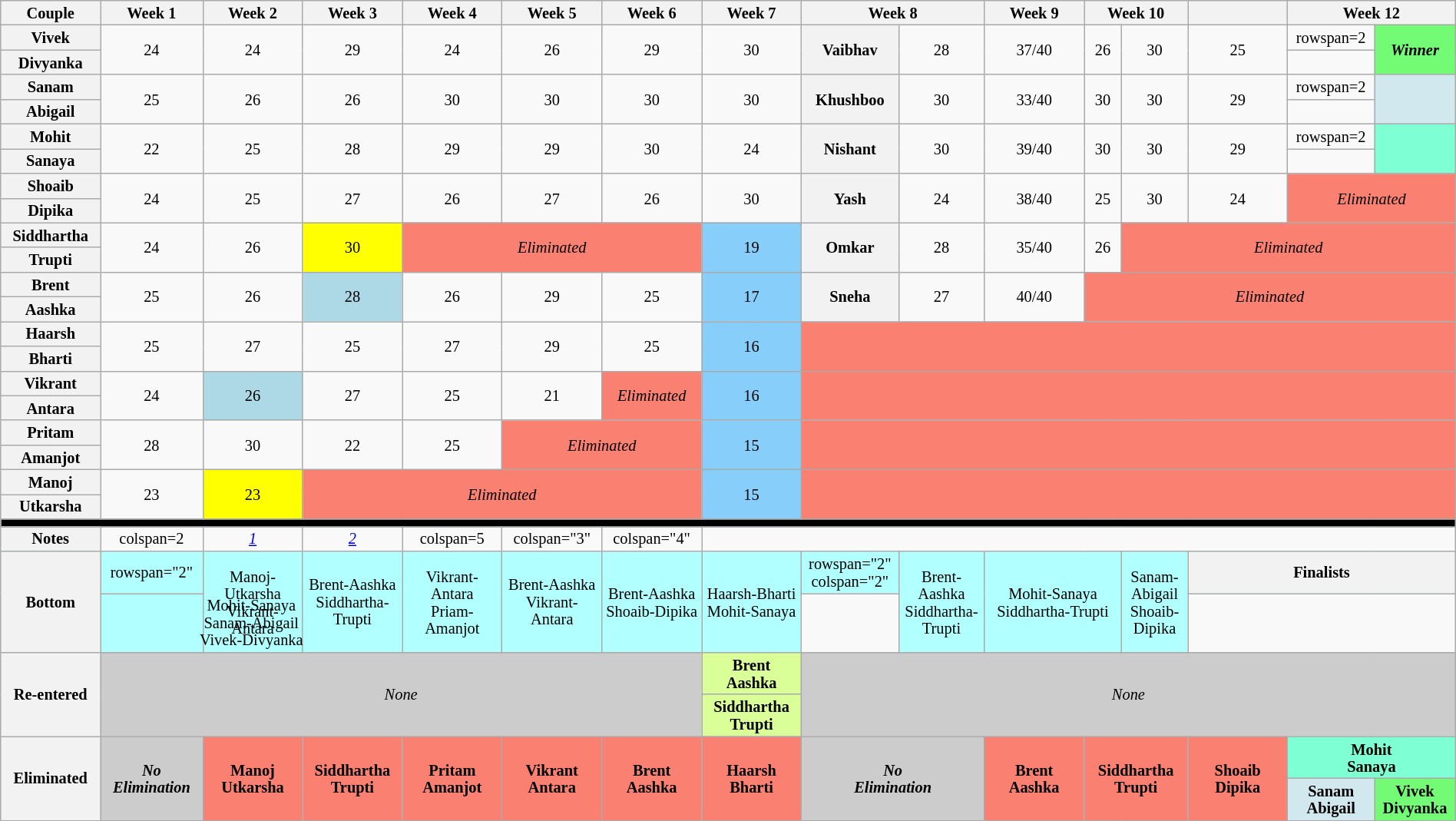<table class="wikitable " style="text-align:center; width:100%; font-size:85%; line-height:15px;">
<tr>
<th style="width: 6%;">Couple</th>
<th style="width: 6%;">Week 1</th>
<th style="width: 6%;">Week 2</th>
<th style="width: 6%;">Week 3</th>
<th style="width: 6%;">Week 4</th>
<th style="width: 6%;">Week 5</th>
<th style="width: 6%;">Week 6</th>
<th style="width: 6%;">Week 7</th>
<th colspan="2" style="width: 6%;">Week 8</th>
<th style="width: 6%;">Week 9</th>
<th colspan="2" style="width:6%; white-space:nowrap;">Week 10</th>
<th style="width: 6%;"></th>
<th colspan="3" style="width:9%; white-space:nowrap;">Week 12</th>
</tr>
<tr>
<th>Vivek</th>
<td rowspan=2>24</td>
<td rowspan=2>24</td>
<td rowspan=2>29</td>
<td rowspan=2>24</td>
<td rowspan=2>26</td>
<td rowspan=2>29</td>
<td rowspan=2><span>30</span></td>
<th rowspan=2>Vaibhav</th>
<td rowspan=2>28</td>
<td rowspan=2>37/40</td>
<td rowspan=2>26</td>
<td rowspan=2>30</td>
<td rowspan=2>25</td>
<td>rowspan=2 </td>
<td colspan="2" rowspan="2" style="background:#73FB76;"><strong><em>Winner</em></strong></td>
</tr>
<tr>
<th>Divyanka</th>
</tr>
<tr>
<th>Sanam</th>
<td rowspan=2>25</td>
<td rowspan=2>26</td>
<td rowspan=2>26</td>
<td rowspan=2>30</td>
<td rowspan=2>30</td>
<td rowspan=2>30</td>
<td rowspan=2><span>30</span></td>
<th rowspan=2>Khushboo</th>
<td rowspan=2>30</td>
<td rowspan=2>33/40</td>
<td rowspan=2>30</td>
<td rowspan=2>30</td>
<td rowspan=2>29</td>
<td>rowspan=2 </td>
<td colspan="2" rowspan="2" style="background:#D1E8EF;"><strong><em></em></strong></td>
</tr>
<tr>
<th>Abigail</th>
</tr>
<tr>
<th>Mohit</th>
<td rowspan=2><span>22</span></td>
<td rowspan=2>25</td>
<td rowspan=2>28</td>
<td rowspan=2>29</td>
<td rowspan=2>29</td>
<td rowspan=2>30</td>
<td rowspan=2>24</td>
<th rowspan=2>Nishant</th>
<td rowspan=2>30</td>
<td rowspan=2>39/40</td>
<td rowspan=2>30</td>
<td rowspan=2>30</td>
<td rowspan=2>29</td>
<td>rowspan=2 </td>
<td colspan="2" rowspan="2" style="background:#7FFFD4;"><strong><em></em></strong></td>
</tr>
<tr>
<th>Sanaya</th>
</tr>
<tr>
<th>Shoaib</th>
<td rowspan=2>24</td>
<td rowspan=2>25</td>
<td rowspan=2>27</td>
<td rowspan=2>26</td>
<td rowspan=2>27</td>
<td rowspan=2>26</td>
<td rowspan=2><span>30</span></td>
<th rowspan="2">Yash</th>
<td rowspan="2">24</td>
<td rowspan=2>38/40</td>
<td rowspan=2>25</td>
<td rowspan=2>30</td>
<td rowspan=2>24</td>
<td colspan="3" rowspan="2" style="background:salmon; text-align:center;"><em>Eliminated</em></td>
</tr>
<tr>
<th>Dipika</th>
</tr>
<tr>
<th>Siddhartha</th>
<td rowspan=2>24</td>
<td rowspan=2>26</td>
<td rowspan=2 style="background:yellow;"><span>30</span></td>
<td rowspan=2 colspan="3" style="background:salmon; text-align:center;"><em>Eliminated</em></td>
<td rowspan=2 style="background:#87CEFA; text-align:center;">19</td>
<th rowspan="2">Omkar</th>
<td rowspan="2">28</td>
<td rowspan=2>35/40</td>
<td rowspan=2>26</td>
<td colspan="5" rowspan="2" style="background:salmon; text-align:center;"><em>Eliminated</em></td>
</tr>
<tr>
<th>Trupti</th>
</tr>
<tr>
<th>Brent</th>
<td rowspan=2>25</td>
<td rowspan=2>26</td>
<td rowspan=2 style="background:lightblue;">28</td>
<td rowspan=2>26</td>
<td rowspan=2>29</td>
<td rowspan=2>25</td>
<td rowspan=2 style="background:#87CEFA; text-align:center;">17</td>
<th rowspan=2>Sneha</th>
<td rowspan=2>27</td>
<td rowspan=2>40/40</td>
<td colspan="6" rowspan="2" style="background:salmon; text-align:center;"><em>Eliminated</em></td>
</tr>
<tr>
<th>Aashka</th>
</tr>
<tr>
<th>Haarsh</th>
<td rowspan=2>25</td>
<td rowspan=2>27</td>
<td rowspan=2>25</td>
<td rowspan=2>27</td>
<td rowspan=2>29</td>
<td rowspan=2>25</td>
<td rowspan=2 style="background:#87CEFA; text-align:center;">16</td>
<td colspan="9" rowspan="2" style="background:salmon; text-align:center;"></td>
</tr>
<tr>
<th>Bharti</th>
</tr>
<tr>
<th>Vikrant</th>
<td rowspan=2>24</td>
<td rowspan=2 style="background:lightblue;">26</td>
<td rowspan=2>27</td>
<td rowspan=2>25</td>
<td rowspan=2>21</td>
<td rowspan=2 colspan="1" style="background:salmon; text-align:center;"><em>Eliminated</em></td>
<td rowspan=2 style="background:#87CEFA; text-align:center;">16</td>
<td colspan="9" rowspan="2" style="background:salmon; text-align:center;"></td>
</tr>
<tr>
<th>Antara</th>
</tr>
<tr>
<th>Pritam</th>
<td rowspan=2><span>28</span></td>
<td rowspan=2><span>30</span></td>
<td rowspan=2><span>22</span></td>
<td rowspan=2>25</td>
<td rowspan=2 colspan="2" style="background:salmon; text-align:center;"><em>Eliminated</em></td>
<td rowspan=2 style="background:#87CEFA; text-align:center;">15</td>
<td colspan="9" rowspan="2" style="background:salmon; text-align:center;"></td>
</tr>
<tr>
<th>Amanjot</th>
</tr>
<tr>
<th>Manoj</th>
<td rowspan=2>23</td>
<td rowspan=2 style="background:yellow;"><span>23</span></td>
<td rowspan=2 colspan="4" style="background:salmon; text-align:center;"><em>Eliminated</em></td>
<td rowspan=2 style="background:#87CEFA; text-align:center;">15</td>
<td colspan="9" rowspan="2" style="background:salmon; text-align:center;"></td>
</tr>
<tr>
<th>Utkarsha</th>
</tr>
<tr>
<th colspan="17" style="background:#000;"></th>
</tr>
<tr>
<th>Notes</th>
<td>colspan=2 </td>
<td><em><a href='#'>1</a></em></td>
<td><em><a href='#'>2</a></em></td>
<td>colspan=5 </td>
<td>colspan="3" </td>
<td>colspan="4" </td>
</tr>
<tr style="background:#B2FFFF" |>
<th rowspan="2">Bottom</th>
<td>rowspan="2" </td>
<td rowspan="2">Manoj-Utkarsha<br>Vikrant-Antara</td>
<td rowspan="2">Brent-Aashka<br>Siddhartha-Trupti</td>
<td rowspan="2">Vikrant-Antara<br>Priam-Amanjot</td>
<td rowspan="2">Brent-Aashka<br>Vikrant-Antara</td>
<td rowspan="2">Brent-Aashka<br>Shoaib-Dipika</td>
<td rowspan="2">Haarsh-Bharti<br>Mohit-Sanaya</td>
<td>rowspan="2" colspan="2" </td>
<td rowspan="2">Brent-Aashka <br>Siddhartha-Trupti</td>
<td colspan="2" rowspan="2">Mohit-Sanaya<br>Siddhartha-Trupti</td>
<td rowspan="2">Sanam-Abigail<br>Shoaib-Dipika</td>
<th colspan="3">Finalists</th>
</tr>
<tr style="background:#B2FFFF" |>
<td colspan="3">Mohit-Sanaya<br>Sanam-Abigail<br>Vivek-Divyanka</td>
</tr>
<tr>
<th rowspan="2">Re-entered</th>
<td colspan="6" rowspan="2" style="background:#ccc;"><em>None</em></td>
<td style="background:#DAFF99;"><strong>Brent<br>Aashka</strong></td>
<td colspan="9" rowspan="2" style="background:#ccc;"><em>None</em></td>
</tr>
<tr>
<td style="background:#DAFF99;"><strong>Siddhartha<br>Trupti</strong></td>
</tr>
<tr>
<th rowspan="4">Eliminated</th>
<td rowspan="4" style="background:#ccc;"><strong><em>No<br>Elimination</em></strong></td>
<td rowspan="4" style="background:salmon; text-align:center;"><strong>Manoj<br>Utkarsha</strong></td>
<td rowspan="4" style="background:salmon; text-align:center;"><strong>Siddhartha<br>Trupti</strong></td>
<td rowspan="4" style="background:salmon; text-align:center;"><strong>Pritam<br>Amanjot</strong></td>
<td rowspan="4" style="background:salmon; text-align:center;"><strong>Vikrant<br>Antara</strong></td>
<td rowspan="4" style="background:salmon; text-align:center;"><strong>Brent<br>Aashka</strong></td>
<td rowspan="4" style="background:salmon; text-align:center;"><strong>Haarsh<br>Bharti</strong></td>
<td colspan="2" rowspan="4" style="background:#ccc;"><strong><em>No<br>Elimination</em></strong></td>
<td rowspan="4" style="background:salmon; text-align:center;"><strong>Brent<br>Aashka</strong></td>
<td colspan="2" rowspan="4" style="background:salmon; text-align:center;"><strong>Siddhartha<br>Trupti</strong></td>
<td rowspan="4" style="background:salmon; text-align:center;"><strong>Shoaib<br>Dipika</strong></td>
<td colspan="3" rowspan="1" style="background:#7FFFD4;"><strong>Mohit<br> Sanaya</strong></td>
</tr>
<tr>
<td rowspan="3" style="background:#D1E8EF;"><strong>Sanam<br>Abigail</strong></td>
<td colspan="2" rowspan="3" style="background:#73FB76;"><strong>Vivek<br>Divyanka</strong></td>
</tr>
<tr>
</tr>
</table>
